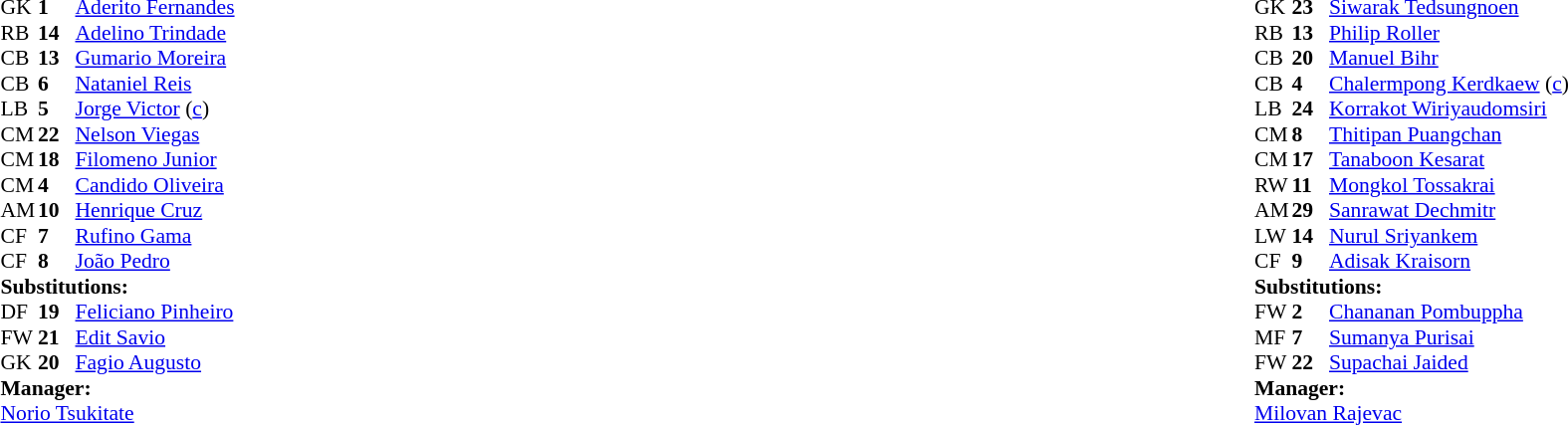<table width="100%">
<tr>
<td valign="top" width="40%"><br><table style="font-size:90%;" cellspacing="0" cellpadding="0">
<tr>
<th width="25"></th>
<th width="25"></th>
</tr>
<tr>
<td>GK</td>
<td><strong>1</strong></td>
<td><a href='#'>Aderito Fernandes</a></td>
<td></td>
</tr>
<tr>
<td>RB</td>
<td><strong>14</strong></td>
<td><a href='#'>Adelino Trindade</a></td>
</tr>
<tr>
<td>CB</td>
<td><strong>13</strong></td>
<td><a href='#'>Gumario Moreira</a></td>
<td></td>
</tr>
<tr>
<td>CB</td>
<td><strong>6</strong></td>
<td><a href='#'>Nataniel Reis</a></td>
</tr>
<tr>
<td>LB</td>
<td><strong>5</strong></td>
<td><a href='#'>Jorge Victor</a> (<a href='#'>c</a>)</td>
</tr>
<tr>
<td>CM</td>
<td><strong>22</strong></td>
<td><a href='#'>Nelson Viegas</a></td>
<td></td>
<td></td>
</tr>
<tr>
<td>CM</td>
<td><strong>18</strong></td>
<td><a href='#'>Filomeno Junior</a></td>
</tr>
<tr>
<td>CM</td>
<td><strong>4</strong></td>
<td><a href='#'>Candido Oliveira</a></td>
<td></td>
<td></td>
</tr>
<tr>
<td>AM</td>
<td><strong>10</strong></td>
<td><a href='#'>Henrique Cruz</a></td>
<td></td>
<td></td>
</tr>
<tr>
<td>CF</td>
<td><strong>7</strong></td>
<td><a href='#'>Rufino Gama</a></td>
</tr>
<tr>
<td>CF</td>
<td><strong>8</strong></td>
<td><a href='#'>João Pedro</a></td>
</tr>
<tr>
<td colspan=3><strong>Substitutions:</strong></td>
</tr>
<tr>
<td>DF</td>
<td><strong>19</strong></td>
<td><a href='#'>Feliciano Pinheiro</a></td>
<td></td>
<td></td>
</tr>
<tr>
<td>FW</td>
<td><strong>21</strong></td>
<td><a href='#'>Edit Savio</a></td>
<td></td>
<td></td>
</tr>
<tr>
<td>GK</td>
<td><strong>20</strong></td>
<td><a href='#'>Fagio Augusto</a></td>
<td></td>
<td></td>
</tr>
<tr>
<td colspan=3><strong>Manager:</strong></td>
</tr>
<tr>
<td colspan=4> <a href='#'>Norio Tsukitate</a></td>
</tr>
</table>
</td>
<td valign="top"></td>
<td valign="top" width="50%"><br><table style="font-size:90%;" cellspacing="0" cellpadding="0" align="center">
<tr>
<th width=25></th>
<th width=25></th>
</tr>
<tr>
<td>GK</td>
<td><strong>23</strong></td>
<td><a href='#'>Siwarak Tedsungnoen</a></td>
</tr>
<tr>
<td>RB</td>
<td><strong>13</strong></td>
<td><a href='#'>Philip Roller</a></td>
</tr>
<tr>
<td>CB</td>
<td><strong>20</strong></td>
<td><a href='#'>Manuel Bihr</a></td>
</tr>
<tr>
<td>CB</td>
<td><strong>4</strong></td>
<td><a href='#'>Chalermpong Kerdkaew</a> (<a href='#'>c</a>)</td>
</tr>
<tr>
<td>LB</td>
<td><strong>24</strong></td>
<td><a href='#'>Korrakot Wiriyaudomsiri</a></td>
</tr>
<tr>
<td>CM</td>
<td><strong>8</strong></td>
<td><a href='#'>Thitipan Puangchan</a></td>
<td></td>
<td></td>
</tr>
<tr>
<td>CM</td>
<td><strong>17</strong></td>
<td><a href='#'>Tanaboon Kesarat</a></td>
</tr>
<tr>
<td>RW</td>
<td><strong>11</strong></td>
<td><a href='#'>Mongkol Tossakrai</a></td>
<td></td>
<td></td>
</tr>
<tr>
<td>AM</td>
<td><strong>29</strong></td>
<td><a href='#'>Sanrawat Dechmitr</a></td>
</tr>
<tr>
<td>LW</td>
<td><strong>14</strong></td>
<td><a href='#'>Nurul Sriyankem</a></td>
</tr>
<tr>
<td>CF</td>
<td><strong>9</strong></td>
<td><a href='#'>Adisak Kraisorn</a></td>
<td></td>
<td></td>
</tr>
<tr>
<td colspan=3><strong>Substitutions:</strong></td>
</tr>
<tr>
<td>FW</td>
<td><strong>2</strong></td>
<td><a href='#'>Chananan Pombuppha</a></td>
<td></td>
<td></td>
</tr>
<tr>
<td>MF</td>
<td><strong>7</strong></td>
<td><a href='#'>Sumanya Purisai</a></td>
<td></td>
<td></td>
</tr>
<tr>
<td>FW</td>
<td><strong>22</strong></td>
<td><a href='#'>Supachai Jaided</a></td>
<td></td>
<td></td>
</tr>
<tr>
<td colspan=3><strong>Manager:</strong></td>
</tr>
<tr>
<td colspan=4> <a href='#'>Milovan Rajevac</a></td>
</tr>
</table>
</td>
</tr>
</table>
